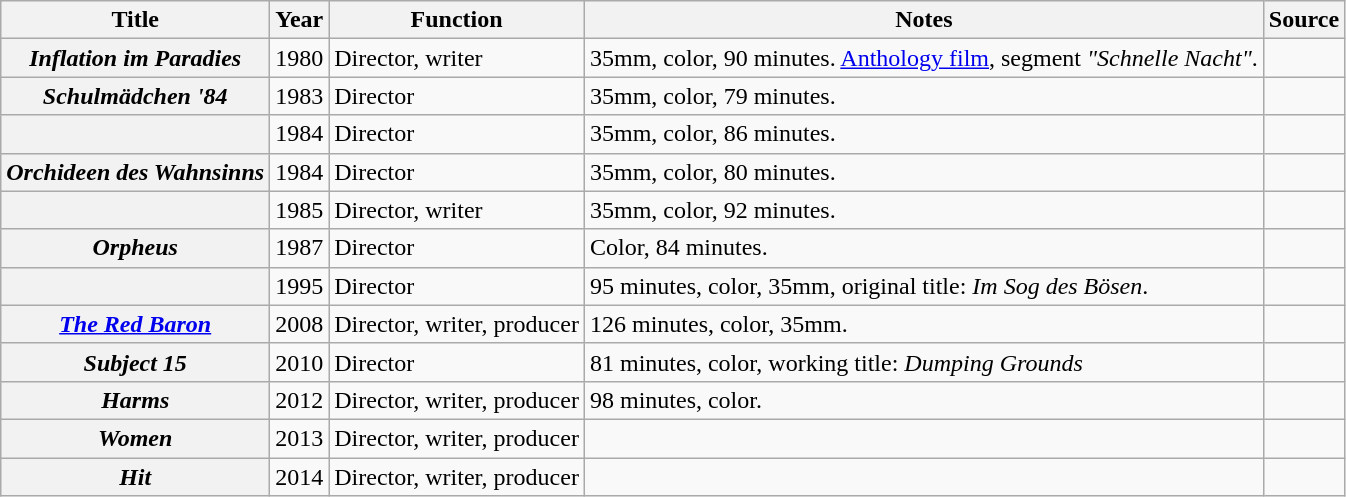<table class="wikitable sortable plainrowheaders">
<tr>
<th scope="col">Title</th>
<th scope="col">Year</th>
<th scope="col">Function</th>
<th scope="col" class="unsortable">Notes</th>
<th scope="col" class="unsortable">Source</th>
</tr>
<tr>
<th scope="row"><em>Inflation im Paradies</em></th>
<td align="center">1980</td>
<td>Director, writer</td>
<td>35mm, color, 90 minutes. <a href='#'>Anthology film</a>, segment <em>"Schnelle Nacht"</em>.</td>
<td></td>
</tr>
<tr>
<th scope="row"><em>Schulmädchen '84</em></th>
<td align="center">1983</td>
<td>Director</td>
<td>35mm, color, 79 minutes.</td>
<td></td>
</tr>
<tr>
<th scope="row"><em></em></th>
<td align="center">1984</td>
<td>Director</td>
<td>35mm, color, 86 minutes.</td>
<td></td>
</tr>
<tr>
<th scope="row"><em>Orchideen des Wahnsinns</em></th>
<td align="center">1984</td>
<td>Director</td>
<td>35mm, color, 80 minutes.</td>
<td></td>
</tr>
<tr>
<th scope="row"><em></em></th>
<td align="center">1985</td>
<td>Director, writer</td>
<td>35mm, color, 92 minutes.</td>
<td></td>
</tr>
<tr>
<th scope="row"><em>Orpheus</em></th>
<td align="center">1987</td>
<td>Director</td>
<td>Color, 84 minutes.</td>
<td></td>
</tr>
<tr>
<th scope="row"><em></em></th>
<td align="center">1995</td>
<td>Director</td>
<td>95 minutes, color, 35mm, original title: <em>Im Sog des Bösen</em>.</td>
<td></td>
</tr>
<tr>
<th scope="row"><em><a href='#'>The Red Baron</a></em></th>
<td align="center">2008</td>
<td>Director, writer, producer</td>
<td>126 minutes, color, 35mm.</td>
<td></td>
</tr>
<tr>
<th scope="row"><em>Subject 15</em></th>
<td align="center">2010</td>
<td>Director</td>
<td>81 minutes, color, working title: <em>Dumping Grounds</em></td>
<td></td>
</tr>
<tr>
<th scope="row"><em>Harms</em></th>
<td align="center">2012</td>
<td>Director, writer, producer</td>
<td>98 minutes, color.</td>
<td></td>
</tr>
<tr>
<th scope="row"><em>Women</em></th>
<td align="center">2013</td>
<td>Director, writer, producer</td>
<td></td>
<td></td>
</tr>
<tr>
<th scope="row"><em>Hit</em></th>
<td align="center">2014</td>
<td>Director, writer, producer</td>
<td></td>
<td></td>
</tr>
</table>
